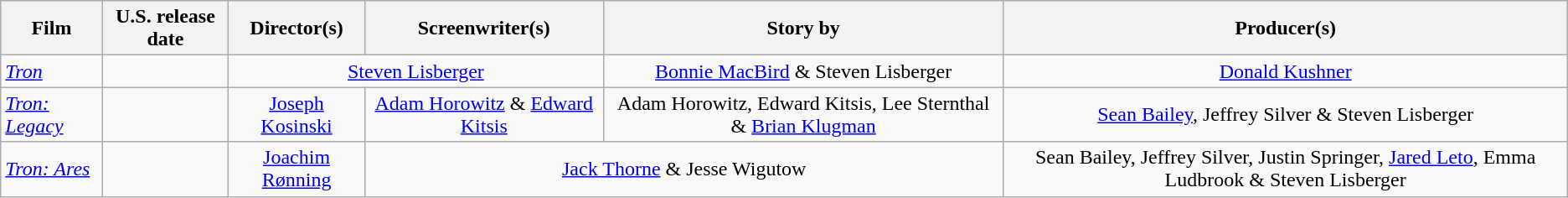<table class="wikitable plainrowheaders" style="text-align:center">
<tr>
<th scope="col">Film</th>
<th scope="col">U.S. release date</th>
<th scope="col">Director(s)</th>
<th scope="col">Screenwriter(s)</th>
<th scope="col">Story by</th>
<th scope="col">Producer(s)</th>
</tr>
<tr>
<td style="text-align:left"><em><a href='#'>Tron</a></em></td>
<td style="text-align:left"></td>
<td colspan="2"><a href='#'>Steven Lisberger</a></td>
<td><a href='#'>Bonnie MacBird</a> & Steven Lisberger</td>
<td><a href='#'>Donald Kushner</a></td>
</tr>
<tr>
<td style="text-align:left"><em><a href='#'>Tron: Legacy</a></em></td>
<td style="text-align:left"></td>
<td><a href='#'>Joseph Kosinski</a></td>
<td><a href='#'>Adam Horowitz</a> & <a href='#'>Edward Kitsis</a></td>
<td>Adam Horowitz, Edward Kitsis, Lee Sternthal & <a href='#'>Brian Klugman</a></td>
<td><a href='#'>Sean Bailey</a>, Jeffrey Silver & Steven Lisberger</td>
</tr>
<tr>
<td style="text-align:left"><em><a href='#'>Tron: Ares</a></em></td>
<td style="text-align:left"></td>
<td><a href='#'>Joachim Rønning</a></td>
<td colspan="2"><a href='#'>Jack Thorne</a> & Jesse Wigutow</td>
<td>Sean Bailey, Jeffrey Silver, Justin Springer, <a href='#'>Jared Leto</a>, Emma Ludbrook & Steven Lisberger</td>
</tr>
</table>
